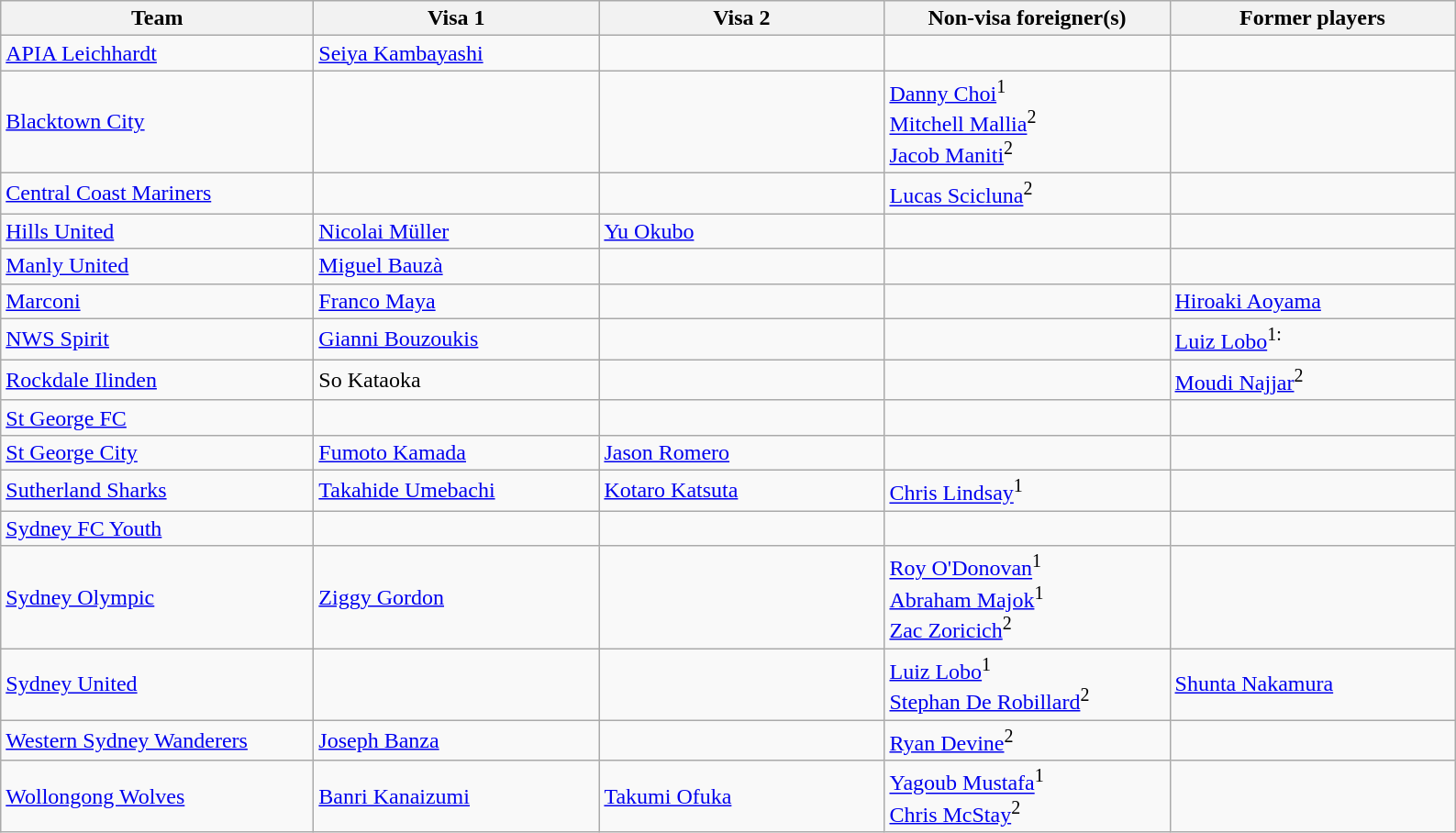<table class="wikitable">
<tr>
<th width="220">Team</th>
<th width="200">Visa 1</th>
<th width="200">Visa 2</th>
<th width="200">Non-visa foreigner(s)</th>
<th width="200">Former players</th>
</tr>
<tr>
<td><a href='#'>APIA Leichhardt</a></td>
<td> <a href='#'>Seiya Kambayashi</a></td>
<td></td>
<td></td>
<td></td>
</tr>
<tr>
<td><a href='#'>Blacktown City</a></td>
<td></td>
<td></td>
<td> <a href='#'>Danny Choi</a><sup>1</sup><br> <a href='#'>Mitchell Mallia</a><sup>2</sup><br> <a href='#'>Jacob Maniti</a><sup>2</sup></td>
<td></td>
</tr>
<tr>
<td><a href='#'>Central Coast Mariners</a></td>
<td></td>
<td></td>
<td> <a href='#'>Lucas Scicluna</a><sup>2</sup></td>
<td></td>
</tr>
<tr>
<td><a href='#'>Hills United</a></td>
<td> <a href='#'>Nicolai Müller</a></td>
<td> <a href='#'>Yu Okubo</a></td>
<td></td>
<td></td>
</tr>
<tr>
<td><a href='#'>Manly United</a></td>
<td> <a href='#'>Miguel Bauzà</a></td>
<td></td>
<td></td>
<td></td>
</tr>
<tr>
<td><a href='#'>Marconi</a></td>
<td> <a href='#'>Franco Maya</a></td>
<td></td>
<td></td>
<td> <a href='#'>Hiroaki Aoyama</a></td>
</tr>
<tr>
<td><a href='#'>NWS Spirit</a></td>
<td> <a href='#'>Gianni Bouzoukis</a></td>
<td></td>
<td></td>
<td> <a href='#'>Luiz Lobo</a><sup>1:</sup></td>
</tr>
<tr>
<td><a href='#'>Rockdale Ilinden</a></td>
<td> So Kataoka</td>
<td></td>
<td></td>
<td> <a href='#'>Moudi Najjar</a><sup>2</sup></td>
</tr>
<tr>
<td><a href='#'>St George FC</a></td>
<td></td>
<td></td>
<td></td>
<td></td>
</tr>
<tr>
<td><a href='#'>St George City</a></td>
<td> <a href='#'>Fumoto Kamada</a></td>
<td> <a href='#'>Jason Romero</a></td>
<td></td>
<td></td>
</tr>
<tr>
<td><a href='#'>Sutherland Sharks</a></td>
<td> <a href='#'>Takahide Umebachi</a></td>
<td> <a href='#'>Kotaro Katsuta</a></td>
<td> <a href='#'>Chris Lindsay</a><sup>1</sup></td>
<td></td>
</tr>
<tr>
<td><a href='#'>Sydney FC Youth</a></td>
<td></td>
<td></td>
<td></td>
<td></td>
</tr>
<tr>
<td><a href='#'>Sydney Olympic</a></td>
<td> <a href='#'>Ziggy Gordon</a></td>
<td></td>
<td> <a href='#'>Roy O'Donovan</a><sup>1</sup><br> <a href='#'>Abraham Majok</a><sup>1</sup><br> <a href='#'>Zac Zoricich</a><sup>2</sup></td>
<td></td>
</tr>
<tr>
<td><a href='#'>Sydney United</a></td>
<td></td>
<td></td>
<td> <a href='#'>Luiz Lobo</a><sup>1</sup><br> <a href='#'>Stephan De Robillard</a><sup>2</sup></td>
<td> <a href='#'>Shunta Nakamura</a></td>
</tr>
<tr>
<td><a href='#'>Western Sydney Wanderers</a></td>
<td> <a href='#'>Joseph Banza</a></td>
<td></td>
<td> <a href='#'>Ryan Devine</a><sup>2</sup></td>
<td></td>
</tr>
<tr>
<td><a href='#'>Wollongong Wolves</a></td>
<td> <a href='#'>Banri Kanaizumi</a></td>
<td> <a href='#'>Takumi Ofuka</a></td>
<td> <a href='#'>Yagoub Mustafa</a><sup>1</sup><br> <a href='#'>Chris McStay</a><sup>2</sup></td>
<td></td>
</tr>
</table>
